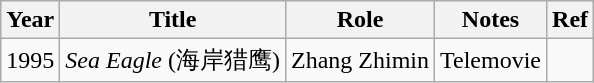<table class="wikitable sortable">
<tr>
<th>Year</th>
<th>Title</th>
<th>Role</th>
<th class="unsortable">Notes</th>
<th class="unsortable">Ref</th>
</tr>
<tr>
<td rowspan="1">1995</td>
<td><em>Sea Eagle</em> (海岸猎鹰)</td>
<td>Zhang Zhimin</td>
<td>Telemovie</td>
</tr>
</table>
